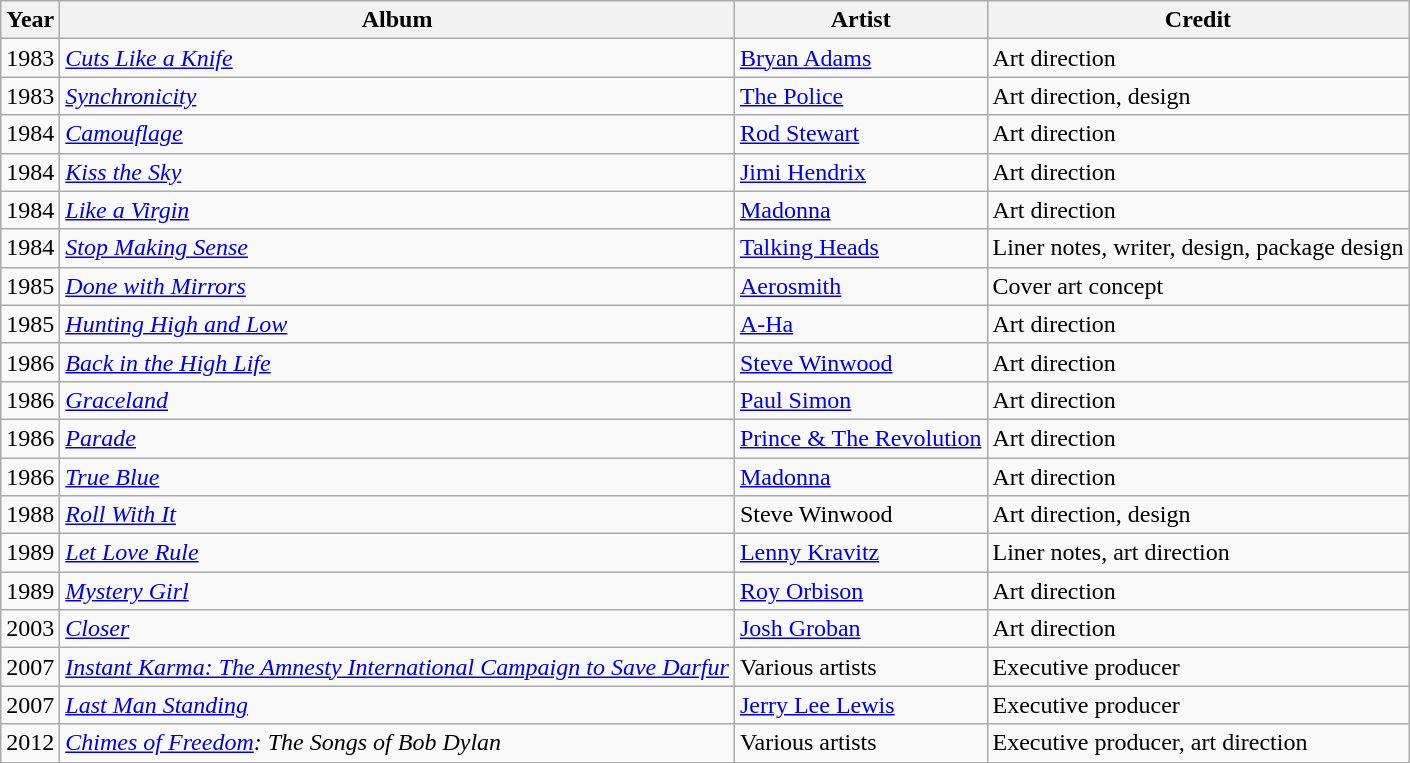<table class="wikitable">
<tr>
<th>Year</th>
<th>Album</th>
<th>Artist</th>
<th>Credit</th>
</tr>
<tr>
<td>1983</td>
<td><em><a href='#'>Cuts Like a Knife</a></em></td>
<td><a href='#'>Bryan Adams</a></td>
<td>Art direction</td>
</tr>
<tr>
<td>1983</td>
<td><em><a href='#'>Synchronicity</a></em></td>
<td><a href='#'>The Police</a></td>
<td>Art direction, design</td>
</tr>
<tr>
<td>1984</td>
<td><em><a href='#'>Camouflage</a></em></td>
<td><a href='#'>Rod Stewart</a></td>
<td>Art direction</td>
</tr>
<tr>
<td>1984</td>
<td><em><a href='#'>Kiss the Sky</a></em></td>
<td><a href='#'>Jimi Hendrix</a></td>
<td>Art direction</td>
</tr>
<tr>
<td>1984</td>
<td><em><a href='#'>Like a Virgin</a></em></td>
<td><a href='#'>Madonna</a></td>
<td>Art direction</td>
</tr>
<tr>
<td>1984</td>
<td><em><a href='#'>Stop Making Sense</a></em></td>
<td><a href='#'>Talking Heads</a></td>
<td>Liner notes, writer, design, package design</td>
</tr>
<tr>
<td>1985</td>
<td><em><a href='#'>Done with Mirrors</a></em></td>
<td><a href='#'>Aerosmith</a></td>
<td>Cover art concept</td>
</tr>
<tr>
<td>1985</td>
<td><em><a href='#'>Hunting High and Low</a></em></td>
<td><a href='#'>A-Ha</a></td>
<td>Art direction</td>
</tr>
<tr>
<td>1986</td>
<td><em><a href='#'>Back in the High Life</a></em></td>
<td><a href='#'>Steve Winwood</a></td>
<td>Art direction</td>
</tr>
<tr>
<td>1986</td>
<td><em><a href='#'>Graceland</a></em></td>
<td><a href='#'>Paul Simon</a></td>
<td>Art direction</td>
</tr>
<tr>
<td>1986</td>
<td><em><a href='#'>Parade</a></em></td>
<td><a href='#'>Prince & The Revolution</a></td>
<td>Art direction</td>
</tr>
<tr>
<td>1986</td>
<td><em><a href='#'>True Blue</a></em></td>
<td><a href='#'>Madonna</a></td>
<td>Art direction</td>
</tr>
<tr>
<td>1988</td>
<td><em><a href='#'>Roll With It</a></em></td>
<td>Steve Winwood</td>
<td>Art direction, design</td>
</tr>
<tr>
<td>1989</td>
<td><em><a href='#'>Let Love Rule</a></em></td>
<td><a href='#'>Lenny Kravitz</a></td>
<td>Liner notes, art direction</td>
</tr>
<tr>
<td>1989</td>
<td><em><a href='#'>Mystery Girl</a></em></td>
<td><a href='#'>Roy Orbison</a></td>
<td>Art direction</td>
</tr>
<tr>
<td>2003</td>
<td><em><a href='#'>Closer</a></em></td>
<td><a href='#'>Josh Groban</a></td>
<td>Art direction</td>
</tr>
<tr>
<td>2007</td>
<td><em><a href='#'>Instant Karma: The Amnesty International Campaign to Save Darfur</a></em></td>
<td>Various artists</td>
<td>Executive producer</td>
</tr>
<tr>
<td>2007</td>
<td><em><a href='#'>Last Man Standing</a></em></td>
<td><a href='#'>Jerry Lee Lewis</a></td>
<td>Executive producer</td>
</tr>
<tr>
<td>2012</td>
<td><em><a href='#'>Chimes of Freedom</a>: The Songs of Bob Dylan</em></td>
<td>Various artists</td>
<td>Executive producer, art direction</td>
</tr>
</table>
